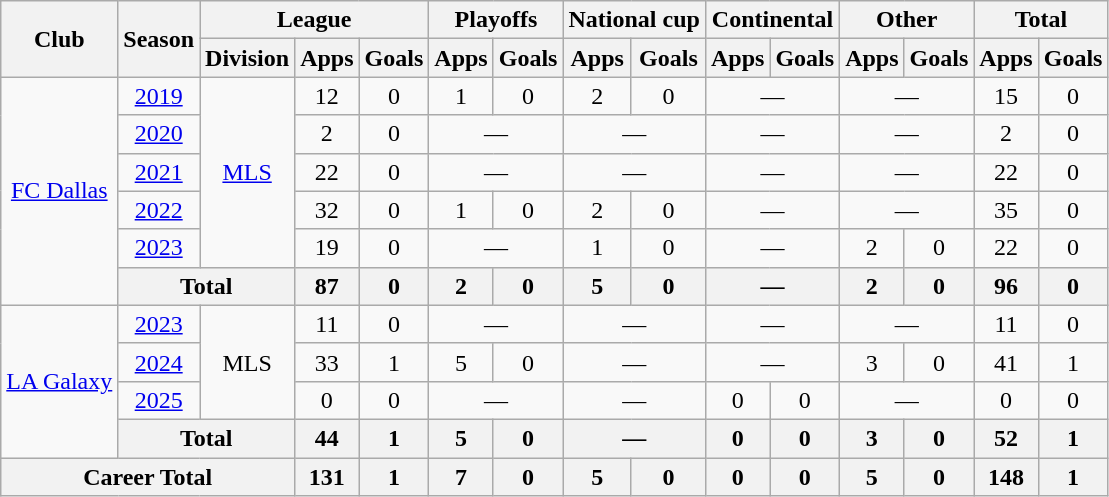<table class="wikitable" style="text-align:center;">
<tr>
<th rowspan="2">Club</th>
<th rowspan="2">Season</th>
<th colspan="3">League</th>
<th colspan="2">Playoffs</th>
<th colspan="2">National cup</th>
<th colspan="2">Continental</th>
<th colspan="2">Other</th>
<th colspan="2">Total</th>
</tr>
<tr>
<th>Division</th>
<th>Apps</th>
<th>Goals</th>
<th>Apps</th>
<th>Goals</th>
<th>Apps</th>
<th>Goals</th>
<th>Apps</th>
<th>Goals</th>
<th>Apps</th>
<th>Goals</th>
<th>Apps</th>
<th>Goals</th>
</tr>
<tr>
<td rowspan=6><a href='#'>FC Dallas</a></td>
<td><a href='#'>2019</a></td>
<td rowspan=5><a href='#'>MLS</a></td>
<td>12</td>
<td>0</td>
<td>1</td>
<td>0</td>
<td>2</td>
<td>0</td>
<td colspan="2">—</td>
<td colspan="2">—</td>
<td>15</td>
<td>0</td>
</tr>
<tr>
<td><a href='#'>2020</a></td>
<td>2</td>
<td>0</td>
<td colspan="2">—</td>
<td colspan="2">—</td>
<td colspan="2">—</td>
<td colspan="2">—</td>
<td>2</td>
<td>0</td>
</tr>
<tr>
<td><a href='#'>2021</a></td>
<td>22</td>
<td>0</td>
<td colspan="2">—</td>
<td colspan="2">—</td>
<td colspan="2">—</td>
<td colspan="2">—</td>
<td>22</td>
<td>0</td>
</tr>
<tr>
<td><a href='#'>2022</a></td>
<td>32</td>
<td>0</td>
<td>1</td>
<td>0</td>
<td>2</td>
<td>0</td>
<td colspan="2">—</td>
<td colspan="2">—</td>
<td>35</td>
<td>0</td>
</tr>
<tr>
<td><a href='#'>2023</a></td>
<td>19</td>
<td>0</td>
<td colspan="2">—</td>
<td>1</td>
<td>0</td>
<td colspan="2">—</td>
<td>2</td>
<td>0</td>
<td>22</td>
<td>0</td>
</tr>
<tr>
<th colspan="2">Total</th>
<th>87</th>
<th>0</th>
<th>2</th>
<th>0</th>
<th>5</th>
<th>0</th>
<th colspan="2">—</th>
<th>2</th>
<th>0</th>
<th>96</th>
<th>0</th>
</tr>
<tr>
<td rowspan=4><a href='#'>LA Galaxy</a></td>
<td><a href='#'>2023</a></td>
<td rowspan=3>MLS</td>
<td>11</td>
<td>0</td>
<td colspan="2">—</td>
<td colspan="2">—</td>
<td colspan="2">—</td>
<td colspan="2">—</td>
<td>11</td>
<td>0</td>
</tr>
<tr>
<td><a href='#'>2024</a></td>
<td>33</td>
<td>1</td>
<td>5</td>
<td>0</td>
<td colspan="2">—</td>
<td colspan="2">—</td>
<td>3</td>
<td>0</td>
<td>41</td>
<td>1</td>
</tr>
<tr>
<td><a href='#'>2025</a></td>
<td>0</td>
<td>0</td>
<td colspan="2">—</td>
<td colspan="2">—</td>
<td>0</td>
<td>0</td>
<td colspan="2">—</td>
<td>0</td>
<td>0</td>
</tr>
<tr>
<th colspan="2">Total</th>
<th>44</th>
<th>1</th>
<th>5</th>
<th>0</th>
<th colspan="2">—</th>
<th>0</th>
<th>0</th>
<th>3</th>
<th>0</th>
<th>52</th>
<th>1</th>
</tr>
<tr>
<th colspan="3">Career Total</th>
<th>131</th>
<th>1</th>
<th>7</th>
<th>0</th>
<th>5</th>
<th>0</th>
<th>0</th>
<th>0</th>
<th>5</th>
<th>0</th>
<th>148</th>
<th>1</th>
</tr>
</table>
